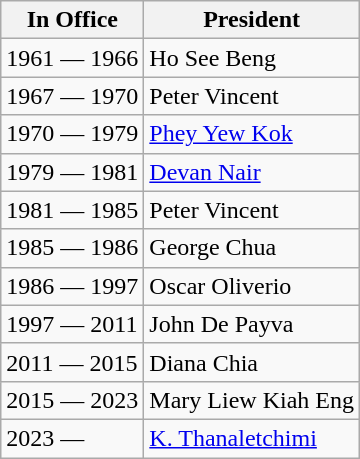<table class="wikitable">
<tr>
<th>In Office</th>
<th>President</th>
</tr>
<tr>
<td>1961 — 1966</td>
<td>Ho See Beng</td>
</tr>
<tr>
<td>1967 — 1970</td>
<td>Peter Vincent</td>
</tr>
<tr>
<td>1970 — 1979</td>
<td><a href='#'>Phey Yew Kok</a></td>
</tr>
<tr>
<td>1979 — 1981</td>
<td><a href='#'>Devan Nair</a></td>
</tr>
<tr>
<td>1981 — 1985</td>
<td>Peter Vincent</td>
</tr>
<tr>
<td>1985 — 1986</td>
<td>George Chua</td>
</tr>
<tr>
<td>1986 — 1997</td>
<td>Oscar Oliverio</td>
</tr>
<tr>
<td>1997 — 2011</td>
<td>John De Payva</td>
</tr>
<tr>
<td>2011 — 2015</td>
<td>Diana Chia</td>
</tr>
<tr>
<td>2015 — 2023</td>
<td>Mary Liew Kiah Eng</td>
</tr>
<tr>
<td>2023 —</td>
<td><a href='#'>K. Thanaletchimi</a></td>
</tr>
</table>
